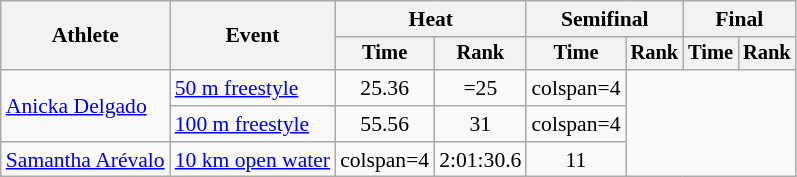<table class=wikitable style="font-size:90%;">
<tr>
<th rowspan=2>Athlete</th>
<th rowspan=2>Event</th>
<th colspan=2>Heat</th>
<th colspan=2>Semifinal</th>
<th colspan=2>Final</th>
</tr>
<tr style="font-size:95%">
<th>Time</th>
<th>Rank</th>
<th>Time</th>
<th>Rank</th>
<th>Time</th>
<th>Rank</th>
</tr>
<tr align=center>
<td align=left rowspan=2><a href='#'>Anicka Delgado</a></td>
<td align=left><a href='#'>50 m freestyle</a></td>
<td>25.36</td>
<td>=25</td>
<td>colspan=4 </td>
</tr>
<tr align=center>
<td align=left><a href='#'>100 m freestyle</a></td>
<td>55.56</td>
<td>31</td>
<td>colspan=4 </td>
</tr>
<tr align=center>
<td align=left><a href='#'>Samantha Arévalo</a></td>
<td align=left><a href='#'>10 km open water</a></td>
<td>colspan=4 </td>
<td>2:01:30.6</td>
<td>11</td>
</tr>
</table>
